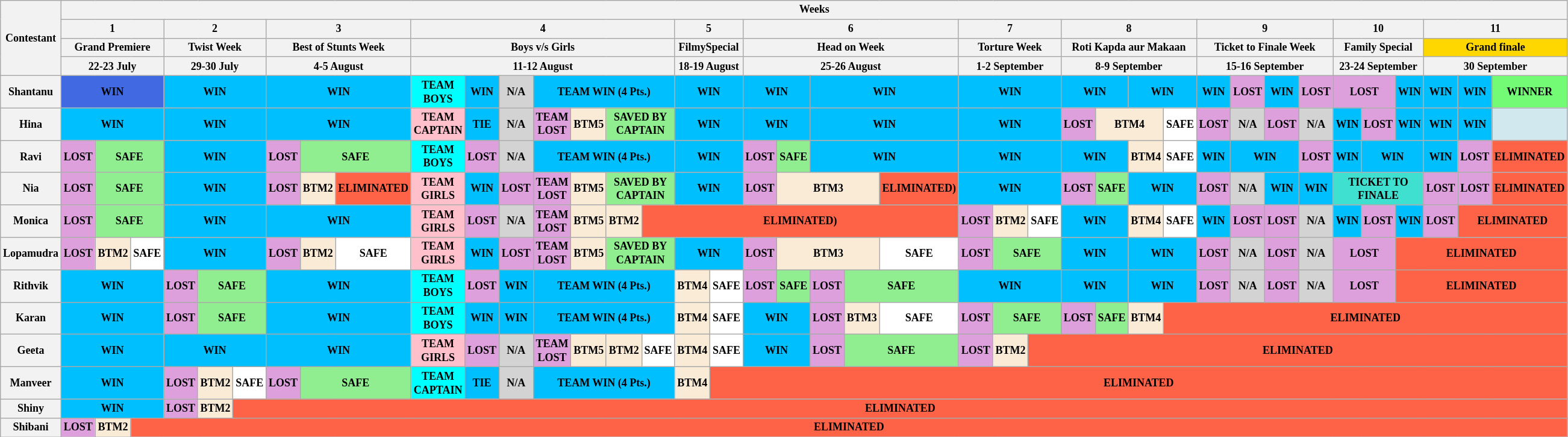<table class="wikitable" border="2" class="wikitable" style="text-align:center; font-size:75%">
<tr>
<th rowspan="4">Contestant</th>
<th colspan="40"><strong>Weeks</strong></th>
</tr>
<tr>
<th colspan="3">1</th>
<th colspan="3">2</th>
<th colspan="3">3</th>
<th colspan="7">4</th>
<th colspan="2">5</th>
<th colspan="5">6</th>
<th colspan="3">7</th>
<th colspan="4">8</th>
<th colspan="4">9</th>
<th colspan="3">10</th>
<th colspan="5">11</th>
</tr>
<tr>
<th colspan="3">Grand Premiere</th>
<th colspan="3">Twist Week</th>
<th colspan="3">Best of Stunts Week</th>
<th colspan="7">Boys v/s Girls</th>
<th colspan="2">FilmySpecial</th>
<th colspan="5">Head on Week</th>
<th colspan="3">Torture Week</th>
<th colspan="4">Roti Kapda aur Makaan</th>
<th colspan="4">Ticket to Finale Week</th>
<th colspan="3">Family Special</th>
<th colspan="3" style="background:gold;">Grand finale</th>
</tr>
<tr>
<th colspan="3">22-23 July</th>
<th colspan="3">29-30 July</th>
<th colspan="3">4-5 August</th>
<th colspan="7">11-12 August</th>
<th colspan="2">18-19 August</th>
<th colspan="5">25-26 August</th>
<th colspan="3">1-2 September</th>
<th colspan="4">8-9 September</th>
<th colspan="4">15-16 September</th>
<th colspan="3">23-24 September</th>
<th colspan="3">30 September</th>
</tr>
<tr>
<th>Shantanu</th>
<td colspan="3" bgcolor="Royalblue"><strong>WIN</strong></td>
<td colspan="3" bgcolor="deepskyblue"><strong>WIN</strong></td>
<td colspan="3" bgcolor="deepskyblue"><strong>WIN</strong></td>
<td style="background:cyan;"><strong>TEAM BOYS</strong></td>
<td colspan="1" bgcolor="deepskyblue"><strong>WIN</strong></td>
<td style="background:lightgrey;"><strong>N/A</strong></td>
<td colspan="4" bgcolor="deepskyblue"><strong>TEAM WIN (4 Pts.)</strong></td>
<td colspan="2" bgcolor="deepskyblue"><strong>WIN</strong></td>
<td colspan="2" bgcolor="deepskyblue"><strong>WIN</strong></td>
<td colspan="3" bgcolor="deepskyblue"><strong>WIN</strong></td>
<td colspan="3" bgcolor="deepskyblue"><strong>WIN</strong></td>
<td colspan="2" bgcolor="deepskyblue"><strong>WIN</strong></td>
<td colspan="2" bgcolor="deepskyblue"><strong>WIN</strong></td>
<td colspan="1" bgcolor="deepskyblue"><strong>WIN</strong></td>
<td colspan="1" bgcolor="plum"><strong>LOST</strong></td>
<td colspan="1" bgcolor="deepskyblue"><strong>WIN</strong></td>
<td colspan="1" bgcolor="plum"><strong>LOST</strong></td>
<td colspan="2" bgcolor="plum"><strong>LOST</strong></td>
<td colspan="1" bgcolor="deepskyblue"><strong>WIN</strong></td>
<td colspan="1" bgcolor="deepskyblue"><strong>WIN</strong></td>
<td colspan="1" bgcolor="deepskyblue"><strong>WIN</strong></td>
<td colspan="1" bgcolor="#73FB76"><strong>WINNER</strong></td>
</tr>
<tr>
<th>Hina</th>
<td colspan="3" bgcolor="deepskyblue"><strong>WIN</strong></td>
<td colspan="3" bgcolor="deepskyblue"><strong>WIN</strong></td>
<td colspan="3" bgcolor="deepskyblue"><strong>WIN</strong></td>
<td style="background:pink;"><strong>TEAM CAPTAIN</strong></td>
<td colspan="1" bgcolor="deepskyblue"><strong>TIE</strong></td>
<td style="background:lightgrey;"><strong>N/A</strong></td>
<td colspan="1" bgcolor="plum"><strong>TEAM LOST</strong></td>
<td bgcolor="antiquewhite"><strong>BTM5</strong></td>
<td colspan="2" bgcolor="lightgreen"><strong>SAVED BY CAPTAIN</strong></td>
<td colspan="2" bgcolor="deepskyblue"><strong>WIN</strong></td>
<td colspan="2" bgcolor="deepskyblue"><strong>WIN</strong></td>
<td colspan="3" bgcolor="deepskyblue"><strong>WIN</strong></td>
<td colspan="3" bgcolor="deepskyblue"><strong>WIN</strong></td>
<td colspan="1" bgcolor="plum"><strong>LOST</strong></td>
<td colspan="2" bgcolor="antiquewhite"><strong>BTM4</strong></td>
<td colspan="1" bgcolor="white"><strong>SAFE</strong></td>
<td bgcolor="plum"><strong>LOST</strong></td>
<td style="background:lightgrey;"><strong>N/A</strong></td>
<td bgcolor="plum"><strong>LOST</strong></td>
<td style="background:lightgrey;"><strong>N/A</strong></td>
<td colspan="1" bgcolor="deepskyblue"><strong>WIN</strong></td>
<td colspan="1" bgcolor="plum"><strong>LOST</strong></td>
<td colspan="1" bgcolor="deepskyblue"><strong>WIN</strong></td>
<td colspan="1" bgcolor="deepskyblue"><strong>WIN</strong></td>
<td colspan="1" bgcolor="deepskyblue"><strong>WIN</strong></td>
<td colspan="1" bgcolor="#D1E8EF"></td>
</tr>
<tr>
<th>Ravi</th>
<td colspan="1" bgcolor="plum"><strong>LOST</strong></td>
<td colspan="2" bgcolor="lightgreen"><strong>SAFE</strong></td>
<td colspan="3" bgcolor="deepskyblue"><strong>WIN</strong></td>
<td colspan="1" bgcolor="plum"><strong>LOST</strong></td>
<td colspan="2" bgcolor="lightgreen"><strong>SAFE</strong></td>
<td style="background:cyan;"><strong>TEAM BOYS</strong></td>
<td colspan="1" bgcolor="plum"><strong>LOST</strong></td>
<td style="background:lightgrey;"><strong>N/A</strong></td>
<td colspan="4" bgcolor="deepskyblue"><strong>TEAM WIN (4 Pts.)</strong></td>
<td colspan="2" bgcolor="deepskyblue"><strong>WIN</strong></td>
<td colspan="1" bgcolor="plum"><strong>LOST</strong></td>
<td colspan="1" bgcolor="lightgreen"><strong>SAFE</strong></td>
<td colspan="3" bgcolor="deepskyblue"><strong>WIN</strong></td>
<td colspan="3" bgcolor="deepskyblue"><strong>WIN</strong></td>
<td colspan="2" bgcolor="deepskyblue"><strong>WIN</strong></td>
<td colspan="1" bgcolor="antiquewhite"><strong>BTM4</strong></td>
<td colspan="1" bgcolor="white"><strong>SAFE</strong></td>
<td colspan="1" bgcolor="deepskyblue"><strong>WIN</strong></td>
<td colspan="2" bgcolor="deepskyblue"><strong>WIN</strong></td>
<td colspan="1" bgcolor="plum"><strong>LOST</strong></td>
<td colspan="1" bgcolor="deepskyblue"><strong>WIN</strong></td>
<td colspan="2" bgcolor="deepskyblue"><strong>WIN</strong></td>
<td colspan="1" bgcolor="deepskyblue"><strong>WIN</strong></td>
<td colspan="1" bgcolor="plum"><strong>LOST</strong></td>
<td colspan="1" bgcolor="tomato"><strong>ELIMINATED</strong></td>
</tr>
<tr>
<th>Nia</th>
<td colspan="1" bgcolor="plum"><strong>LOST</strong></td>
<td colspan="2" bgcolor="lightgreen"><strong>SAFE</strong></td>
<td colspan="3" bgcolor="deepskyblue"><strong>WIN</strong></td>
<td colspan="1" bgcolor="plum"><strong>LOST</strong></td>
<td colspan="1" bgcolor="antiquewhite"><strong>BTM2</strong></td>
<td colspan="1" bgcolor="tomato"><strong>ELIMINATED</strong></td>
<td style="background:pink;"><strong>TEAM GIRLS</strong></td>
<td colspan="1" bgcolor="deepskyblue"><strong>WIN</strong></td>
<td colspan="1" bgcolor="plum"><strong>LOST</strong></td>
<td colspan="1" bgcolor="plum"><strong>TEAM LOST</strong></td>
<td bgcolor="antiquewhite"><strong>BTM5</strong></td>
<td colspan="2" bgcolor="lightgreen"><strong>SAVED BY CAPTAIN</strong></td>
<td colspan="2" bgcolor="deepskyblue"><strong>WIN</strong></td>
<td colspan="1" bgcolor="plum"><strong>LOST</strong></td>
<td colspan="3" bgcolor="antiquewhite"><strong>BTM3</strong></td>
<td bgcolor="tomato"><strong>ELIMINATED)</strong></td>
<td colspan="3" bgcolor="deepskyblue"><strong>WIN</strong></td>
<td colspan="1" bgcolor="plum"><strong>LOST</strong></td>
<td colspan="1" bgcolor="lightgreen"><strong>SAFE</strong></td>
<td colspan="2" bgcolor="deepskyblue"><strong>WIN</strong></td>
<td bgcolor="plum"><strong>LOST</strong></td>
<td style="background:lightgrey;"><strong>N/A</strong></td>
<td colspan="1" bgcolor="deepskyblue"><strong>WIN</strong></td>
<td colspan="1" bgcolor="deepskyblue"><strong>WIN</strong></td>
<td colspan="3" bgcolor="turquoise"><strong>TICKET TO FINALE</strong></td>
<td colspan="1" bgcolor="plum"><strong>LOST</strong></td>
<td colspan="1" bgcolor="plum"><strong>LOST</strong></td>
<td colspan="1" bgcolor="tomato"><strong>ELIMINATED</strong></td>
</tr>
<tr>
<th>Monica</th>
<td colspan="1" bgcolor="plum"><strong>LOST</strong></td>
<td colspan="2" bgcolor="lightgreen"><strong>SAFE</strong></td>
<td colspan="3" bgcolor="deepskyblue"><strong>WIN</strong></td>
<td colspan="3" bgcolor="deepskyblue"><strong>WIN</strong></td>
<td style="background:pink;"><strong>TEAM GIRLS</strong></td>
<td colspan="1" bgcolor="plum"><strong>LOST</strong></td>
<td style="background:lightgrey;"><strong>N/A</strong></td>
<td colspan="1" bgcolor="plum"><strong>TEAM LOST</strong></td>
<td bgcolor="antiquewhite"><strong>BTM5</strong></td>
<td colspan="1" bgcolor="antiquewhite"><strong>BTM2</strong></td>
<td colspan="8" bgcolor="tomato"><strong>ELIMINATED)</strong></td>
<td colspan="1" bgcolor="plum"><strong>LOST</strong></td>
<td colspan="1" bgcolor="antiquewhite"><strong>BTM2</strong></td>
<td colspan="1" bgcolor="white"><strong>SAFE</strong></td>
<td colspan="2" bgcolor="deepskyblue"><strong>WIN</strong></td>
<td colspan="1" bgcolor="antiquewhite"><strong>BTM4</strong></td>
<td colspan="1" bgcolor="white"><strong>SAFE</strong></td>
<td colspan="1" bgcolor="deepskyblue"><strong>WIN</strong></td>
<td colspan="1" bgcolor="plum"><strong>LOST</strong></td>
<td bgcolor="plum"><strong>LOST</strong></td>
<td style="background:lightgrey;"><strong>N/A</strong></td>
<td colspan="1" bgcolor="deepskyblue"><strong>WIN</strong></td>
<td colspan="1" bgcolor="plum"><strong>LOST</strong></td>
<td colspan="1" bgcolor="deepskyblue"><strong>WIN</strong></td>
<td colspan="1" bgcolor="plum"><strong>LOST</strong></td>
<td colspan="2" bgcolor="tomato"><strong>ELIMINATED</strong></td>
</tr>
<tr>
<th>Lopamudra</th>
<td colspan="1" bgcolor="plum"><strong>LOST</strong></td>
<td colspan="1" bgcolor="antiquewhite"><strong>BTM2</strong></td>
<td colspan="1" bgcolor="white"><strong>SAFE</strong></td>
<td colspan="3" bgcolor="deepskyblue"><strong>WIN</strong></td>
<td colspan="1" bgcolor="plum"><strong>LOST</strong></td>
<td colspan="1" bgcolor="antiquewhite"><strong>BTM2</strong></td>
<td colspan="1" bgcolor="white"><strong>SAFE</strong></td>
<td style="background:pink;"><strong>TEAM GIRLS</strong></td>
<td colspan="1" bgcolor="deepskyblue"><strong>WIN</strong></td>
<td colspan="1" bgcolor="plum"><strong>LOST</strong></td>
<td colspan="1" bgcolor="plum"><strong>TEAM LOST</strong></td>
<td bgcolor="antiquewhite"><strong>BTM5</strong></td>
<td colspan="2" bgcolor="lightgreen"><strong>SAVED BY CAPTAIN</strong></td>
<td colspan="2" bgcolor="deepskyblue"><strong>WIN</strong></td>
<td colspan="1" bgcolor="plum"><strong>LOST</strong></td>
<td colspan="3" bgcolor="antiquewhite"><strong>BTM3</strong></td>
<td bgcolor="white"><strong>SAFE</strong></td>
<td colspan="1" bgcolor="plum"><strong>LOST</strong></td>
<td colspan="2" bgcolor="lightgreen"><strong>SAFE</strong></td>
<td colspan="2" bgcolor="deepskyblue"><strong>WIN</strong></td>
<td colspan="2" bgcolor="deepskyblue"><strong>WIN</strong></td>
<td bgcolor="plum"><strong>LOST</strong></td>
<td style="background:lightgrey;"><strong>N/A</strong></td>
<td bgcolor="plum"><strong>LOST</strong></td>
<td style="background:lightgrey;"><strong>N/A</strong></td>
<td colspan="2" bgcolor="plum"><strong>LOST</strong></td>
<td colspan="4" bgcolor="tomato"><strong>ELIMINATED</strong></td>
</tr>
<tr>
<th>Rithvik</th>
<td colspan="3" bgcolor="deepskyblue"><strong>WIN</strong></td>
<td colspan="1" bgcolor="plum"><strong>LOST</strong></td>
<td colspan="2" bgcolor="lightgreen"><strong>SAFE</strong></td>
<td colspan="3" bgcolor="deepskyblue"><strong>WIN</strong></td>
<td style="background:cyan;"><strong>TEAM BOYS</strong></td>
<td colspan="1" bgcolor="plum"><strong>LOST</strong></td>
<td colspan="1" bgcolor="deepskyblue"><strong>WIN</strong></td>
<td colspan="4" bgcolor="deepskyblue"><strong>TEAM WIN (4 Pts.)</strong></td>
<td colspan="1" bgcolor="antiquewhite"><strong>BTM4</strong></td>
<td colspan="1" bgcolor="white"><strong>SAFE</strong></td>
<td colspan="1" bgcolor="plum"><strong>LOST</strong></td>
<td colspan="1" bgcolor="lightgreen"><strong>SAFE</strong></td>
<td colspan="1" bgcolor="plum"><strong>LOST</strong></td>
<td colspan="2" bgcolor="lightgreen"><strong>SAFE</strong></td>
<td colspan="3" bgcolor="deepskyblue"><strong>WIN</strong></td>
<td colspan="2" bgcolor="deepskyblue"><strong>WIN</strong></td>
<td colspan="2" bgcolor="deepskyblue"><strong>WIN</strong></td>
<td bgcolor="plum"><strong>LOST</strong></td>
<td style="background:lightgrey;"><strong>N/A</strong></td>
<td bgcolor="plum"><strong>LOST</strong></td>
<td style="background:lightgrey;"><strong>N/A</strong></td>
<td colspan="2" bgcolor="plum"><strong>LOST</strong></td>
<td colspan="4" bgcolor="tomato"><strong>ELIMINATED</strong></td>
</tr>
<tr>
<th>Karan</th>
<td colspan="3" bgcolor="deepskyblue"><strong>WIN</strong></td>
<td colspan="1" bgcolor="plum"><strong>LOST</strong></td>
<td colspan="2" bgcolor="lightgreen"><strong>SAFE</strong></td>
<td colspan="3" bgcolor="deepskyblue"><strong>WIN</strong></td>
<td style="background:cyan;"><strong>TEAM BOYS</strong></td>
<td colspan="1" bgcolor="deepskyblue"><strong>WIN</strong></td>
<td colspan="1" bgcolor="deepskyblue"><strong>WIN</strong></td>
<td colspan="4" bgcolor="deepskyblue"><strong>TEAM WIN (4 Pts.)</strong></td>
<td colspan="1" bgcolor="antiquewhite"><strong>BTM4</strong></td>
<td colspan="1" bgcolor="white"><strong>SAFE</strong></td>
<td colspan="2" bgcolor="deepskyblue"><strong>WIN</strong></td>
<td colspan="1" bgcolor="plum"><strong>LOST</strong></td>
<td colspan="1" bgcolor="antiquewhite"><strong>BTM3</strong></td>
<td bgcolor="white"><strong>SAFE</strong></td>
<td colspan="1" bgcolor="plum"><strong>LOST</strong></td>
<td colspan="2" bgcolor="lightgreen"><strong>SAFE</strong></td>
<td colspan="1" bgcolor="plum"><strong>LOST</strong></td>
<td colspan="1" bgcolor="lightgreen"><strong>SAFE</strong></td>
<td colspan="1" bgcolor="antiquewhite"><strong>BTM4</strong></td>
<td colspan="11" bgcolor="tomato"><strong>ELIMINATED</strong></td>
</tr>
<tr>
<th>Geeta</th>
<td colspan="3" bgcolor="deepskyblue"><strong>WIN</strong></td>
<td colspan="3" bgcolor="deepskyblue"><strong>WIN</strong></td>
<td colspan="3" bgcolor="deepskyblue"><strong>WIN</strong></td>
<td style="background:pink;"><strong>TEAM GIRLS</strong></td>
<td colspan="1" bgcolor="plum"><strong>LOST</strong></td>
<td style="background:lightgrey;"><strong>N/A</strong></td>
<td colspan="1" bgcolor="plum"><strong>TEAM LOST</strong></td>
<td bgcolor="antiquewhite"><strong>BTM5</strong></td>
<td colspan="1" bgcolor="antiquewhite"><strong>BTM2</strong></td>
<td colspan="1" bgcolor="white"><strong>SAFE</strong></td>
<td colspan="1" bgcolor="antiquewhite"><strong>BTM4</strong></td>
<td colspan="1" bgcolor="white"><strong>SAFE</strong></td>
<td colspan="2" bgcolor="deepskyblue"><strong>WIN</strong></td>
<td colspan="1" bgcolor="plum"><strong>LOST</strong></td>
<td colspan="2" bgcolor="lightgreen"><strong>SAFE</strong></td>
<td colspan="1" bgcolor="plum"><strong>LOST</strong></td>
<td colspan="1" bgcolor="antiquewhite"><strong>BTM2</strong></td>
<td colspan="15" bgcolor="tomato"><strong>ELIMINATED</strong></td>
</tr>
<tr>
<th>Manveer</th>
<td colspan="3" bgcolor="deepskyblue"><strong>WIN</strong></td>
<td colspan="1" bgcolor="plum"><strong>LOST</strong></td>
<td colspan="1" bgcolor="antiquewhite"><strong>BTM2</strong></td>
<td colspan="1" bgcolor="white"><strong>SAFE</strong></td>
<td colspan="1" bgcolor="plum"><strong>LOST</strong></td>
<td colspan="2" bgcolor="lightgreen"><strong>SAFE</strong></td>
<td style="background:cyan;"><strong> TEAM CAPTAIN</strong></td>
<td colspan="1" bgcolor="deepskyblue"><strong>TIE</strong></td>
<td style="background:lightgrey;"><strong>N/A</strong></td>
<td colspan="4" bgcolor="deepskyblue"><strong>TEAM WIN (4 Pts.)</strong></td>
<td colspan="1" bgcolor="antiquewhite"><strong>BTM4</strong></td>
<td colspan="23" bgcolor="tomato"><strong>ELIMINATED</strong></td>
</tr>
<tr>
<th>Shiny</th>
<td colspan="3" bgcolor="deepskyblue"><strong>WIN</strong></td>
<td colspan="1" bgcolor="plum"><strong>LOST</strong></td>
<td colspan="1" bgcolor="antiquewhite"><strong>BTM2</strong></td>
<td colspan="35" bgcolor="tomato"><strong>ELIMINATED</strong></td>
</tr>
<tr>
<th>Shibani</th>
<td colspan="1" bgcolor="plum"><strong>LOST</strong></td>
<td colspan="1" bgcolor="antiquewhite"><strong>BTM2</strong></td>
<td colspan="38" bgcolor="tomato"><strong>ELIMINATED</strong></td>
</tr>
</table>
